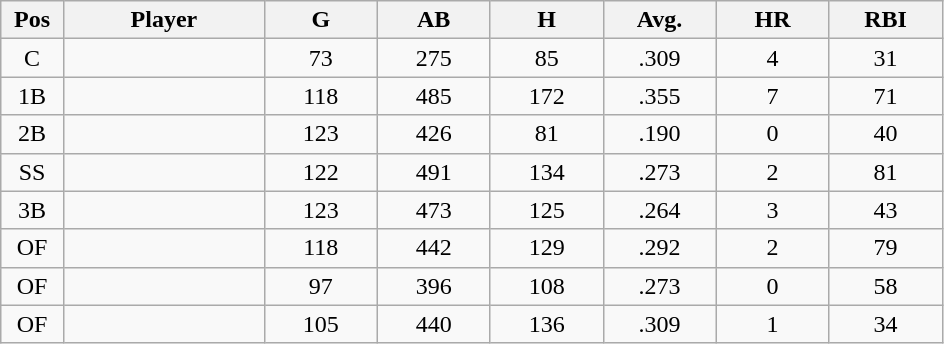<table class="wikitable sortable">
<tr>
<th bgcolor="#DDDDFF" width="5%">Pos</th>
<th bgcolor="#DDDDFF" width="16%">Player</th>
<th bgcolor="#DDDDFF" width="9%">G</th>
<th bgcolor="#DDDDFF" width="9%">AB</th>
<th bgcolor="#DDDDFF" width="9%">H</th>
<th bgcolor="#DDDDFF" width="9%">Avg.</th>
<th bgcolor="#DDDDFF" width="9%">HR</th>
<th bgcolor="#DDDDFF" width="9%">RBI</th>
</tr>
<tr align="center">
<td>C</td>
<td></td>
<td>73</td>
<td>275</td>
<td>85</td>
<td>.309</td>
<td>4</td>
<td>31</td>
</tr>
<tr align="center">
<td>1B</td>
<td></td>
<td>118</td>
<td>485</td>
<td>172</td>
<td>.355</td>
<td>7</td>
<td>71</td>
</tr>
<tr align="center">
<td>2B</td>
<td></td>
<td>123</td>
<td>426</td>
<td>81</td>
<td>.190</td>
<td>0</td>
<td>40</td>
</tr>
<tr align="center">
<td>SS</td>
<td></td>
<td>122</td>
<td>491</td>
<td>134</td>
<td>.273</td>
<td>2</td>
<td>81</td>
</tr>
<tr align="center">
<td>3B</td>
<td></td>
<td>123</td>
<td>473</td>
<td>125</td>
<td>.264</td>
<td>3</td>
<td>43</td>
</tr>
<tr align="center">
<td>OF</td>
<td></td>
<td>118</td>
<td>442</td>
<td>129</td>
<td>.292</td>
<td>2</td>
<td>79</td>
</tr>
<tr align="center">
<td>OF</td>
<td></td>
<td>97</td>
<td>396</td>
<td>108</td>
<td>.273</td>
<td>0</td>
<td>58</td>
</tr>
<tr align="center">
<td>OF</td>
<td></td>
<td>105</td>
<td>440</td>
<td>136</td>
<td>.309</td>
<td>1</td>
<td>34</td>
</tr>
</table>
